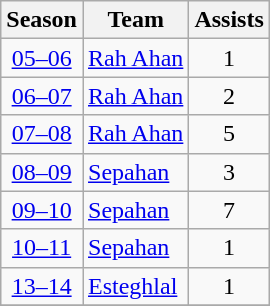<table class="wikitable" style="text-align: center;">
<tr>
<th>Season</th>
<th>Team</th>
<th>Assists</th>
</tr>
<tr>
<td><a href='#'>05–06</a></td>
<td align="left"><a href='#'>Rah Ahan</a></td>
<td>1</td>
</tr>
<tr>
<td><a href='#'>06–07</a></td>
<td align="left"><a href='#'>Rah Ahan</a></td>
<td>2</td>
</tr>
<tr>
<td><a href='#'>07–08</a></td>
<td align="left"><a href='#'>Rah Ahan</a></td>
<td>5</td>
</tr>
<tr>
<td><a href='#'>08–09</a></td>
<td align="left"><a href='#'>Sepahan</a></td>
<td>3</td>
</tr>
<tr>
<td><a href='#'>09–10</a></td>
<td align="left"><a href='#'>Sepahan</a></td>
<td>7</td>
</tr>
<tr>
<td><a href='#'>10–11</a></td>
<td align="left"><a href='#'>Sepahan</a></td>
<td>1</td>
</tr>
<tr>
<td><a href='#'>13–14</a></td>
<td align="left"><a href='#'>Esteghlal</a></td>
<td>1</td>
</tr>
<tr>
</tr>
</table>
